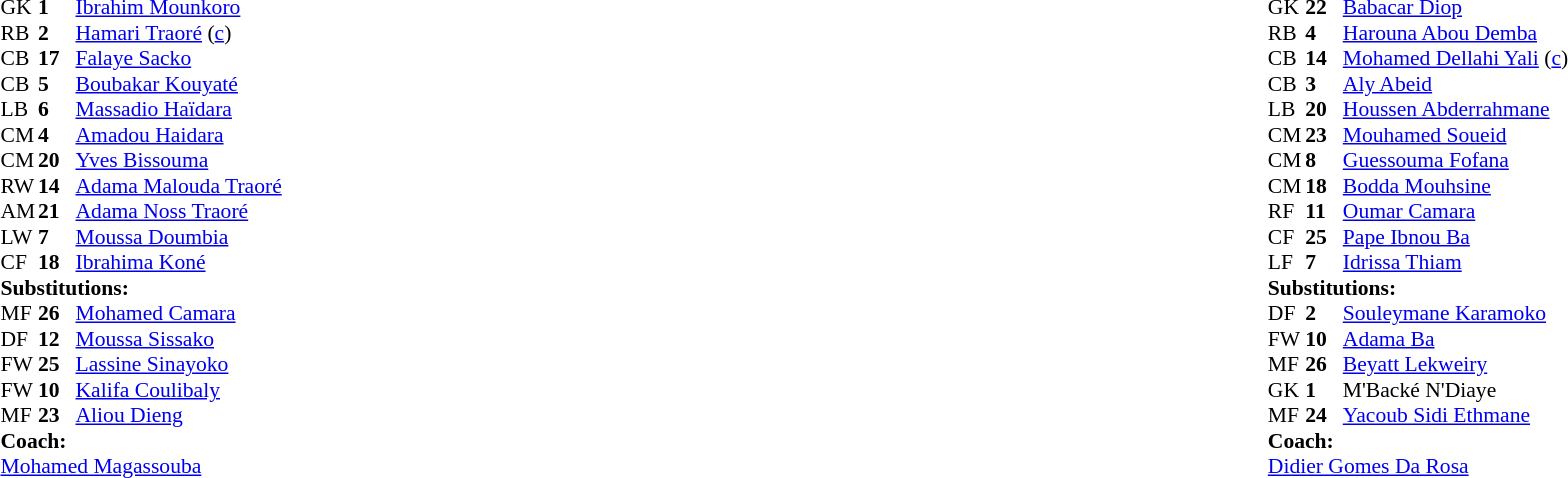<table width="100%">
<tr>
<td valign="top" width="40%"><br><table style="font-size:90%" cellspacing="0" cellpadding="0">
<tr>
<th width=25></th>
<th width=25></th>
</tr>
<tr>
<td>GK</td>
<td><strong>1</strong></td>
<td><a href='#'>Ibrahim Mounkoro</a></td>
</tr>
<tr>
<td>RB</td>
<td><strong>2</strong></td>
<td><a href='#'>Hamari Traoré</a> (<a href='#'>c</a>)</td>
<td></td>
<td></td>
</tr>
<tr>
<td>CB</td>
<td><strong>17</strong></td>
<td><a href='#'>Falaye Sacko</a></td>
</tr>
<tr>
<td>CB</td>
<td><strong>5</strong></td>
<td><a href='#'>Boubakar Kouyaté</a></td>
</tr>
<tr>
<td>LB</td>
<td><strong>6</strong></td>
<td><a href='#'>Massadio Haïdara</a></td>
</tr>
<tr>
<td>CM</td>
<td><strong>4</strong></td>
<td><a href='#'>Amadou Haidara</a></td>
<td></td>
<td></td>
</tr>
<tr>
<td>CM</td>
<td><strong>20</strong></td>
<td><a href='#'>Yves Bissouma</a></td>
<td></td>
<td></td>
</tr>
<tr>
<td>RW</td>
<td><strong>14</strong></td>
<td><a href='#'>Adama Malouda Traoré</a></td>
<td></td>
<td></td>
</tr>
<tr>
<td>AM</td>
<td><strong>21</strong></td>
<td><a href='#'>Adama Noss Traoré</a></td>
</tr>
<tr>
<td>LW</td>
<td><strong>7</strong></td>
<td><a href='#'>Moussa Doumbia</a></td>
</tr>
<tr>
<td>CF</td>
<td><strong>18</strong></td>
<td><a href='#'>Ibrahima Koné</a></td>
<td></td>
<td></td>
</tr>
<tr>
<td colspan=3><strong>Substitutions:</strong></td>
</tr>
<tr>
<td>MF</td>
<td><strong>26</strong></td>
<td><a href='#'>Mohamed Camara</a></td>
<td></td>
<td></td>
</tr>
<tr>
<td>DF</td>
<td><strong>12</strong></td>
<td><a href='#'>Moussa Sissako</a></td>
<td></td>
<td></td>
</tr>
<tr>
<td>FW</td>
<td><strong>25</strong></td>
<td><a href='#'>Lassine Sinayoko</a></td>
<td></td>
<td></td>
</tr>
<tr>
<td>FW</td>
<td><strong>10</strong></td>
<td><a href='#'>Kalifa Coulibaly</a></td>
<td></td>
<td></td>
</tr>
<tr>
<td>MF</td>
<td><strong>23</strong></td>
<td><a href='#'>Aliou Dieng</a></td>
<td></td>
<td></td>
</tr>
<tr>
<td colspan=3><strong>Coach:</strong></td>
</tr>
<tr>
<td colspan=3><a href='#'>Mohamed Magassouba</a></td>
</tr>
</table>
</td>
<td valign="top"></td>
<td valign="top" width="50%"><br><table style="font-size:90%; margin:auto" cellspacing="0" cellpadding="0">
<tr>
<th width=25></th>
<th width=25></th>
</tr>
<tr>
<td>GK</td>
<td><strong>22</strong></td>
<td><a href='#'>Babacar Diop</a></td>
<td></td>
<td></td>
</tr>
<tr>
<td>RB</td>
<td><strong>4</strong></td>
<td><a href='#'>Harouna Abou Demba</a></td>
<td></td>
<td></td>
</tr>
<tr>
<td>CB</td>
<td><strong>14</strong></td>
<td><a href='#'>Mohamed Dellahi Yali</a> (<a href='#'>c</a>)</td>
</tr>
<tr>
<td>CB</td>
<td><strong>3</strong></td>
<td><a href='#'>Aly Abeid</a></td>
<td></td>
</tr>
<tr>
<td>LB</td>
<td><strong>20</strong></td>
<td><a href='#'>Houssen Abderrahmane</a></td>
</tr>
<tr>
<td>CM</td>
<td><strong>23</strong></td>
<td><a href='#'>Mouhamed Soueid</a></td>
<td></td>
<td></td>
</tr>
<tr>
<td>CM</td>
<td><strong>8</strong></td>
<td><a href='#'>Guessouma Fofana</a></td>
</tr>
<tr>
<td>CM</td>
<td><strong>18</strong></td>
<td><a href='#'>Bodda Mouhsine</a></td>
</tr>
<tr>
<td>RF</td>
<td><strong>11</strong></td>
<td><a href='#'>Oumar Camara</a></td>
<td></td>
<td></td>
</tr>
<tr>
<td>CF</td>
<td><strong>25</strong></td>
<td><a href='#'>Pape Ibnou Ba</a></td>
</tr>
<tr>
<td>LF</td>
<td><strong>7</strong></td>
<td><a href='#'>Idrissa Thiam</a></td>
<td></td>
<td></td>
</tr>
<tr>
<td colspan=3><strong>Substitutions:</strong></td>
</tr>
<tr>
<td>DF</td>
<td><strong>2</strong></td>
<td><a href='#'>Souleymane Karamoko</a></td>
<td></td>
<td></td>
</tr>
<tr>
<td>FW</td>
<td><strong>10</strong></td>
<td><a href='#'>Adama Ba</a></td>
<td></td>
<td></td>
</tr>
<tr>
<td>MF</td>
<td><strong>26</strong></td>
<td><a href='#'>Beyatt Lekweiry</a></td>
<td></td>
<td></td>
</tr>
<tr>
<td>GK</td>
<td><strong>1</strong></td>
<td>M'Backé N'Diaye</td>
<td></td>
<td></td>
</tr>
<tr>
<td>MF</td>
<td><strong>24</strong></td>
<td><a href='#'>Yacoub Sidi Ethmane</a></td>
<td></td>
<td></td>
</tr>
<tr>
<td colspan=3><strong>Coach:</strong></td>
</tr>
<tr>
<td colspan=3> <a href='#'>Didier Gomes Da Rosa</a></td>
</tr>
</table>
</td>
</tr>
</table>
